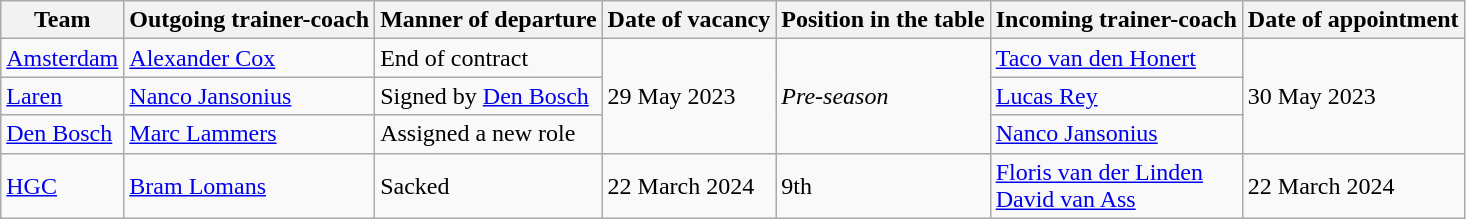<table class="wikitable sortable">
<tr>
<th>Team</th>
<th>Outgoing trainer-coach</th>
<th>Manner of departure</th>
<th>Date of vacancy</th>
<th>Position in the table</th>
<th>Incoming trainer-coach</th>
<th>Date of appointment</th>
</tr>
<tr>
<td><a href='#'>Amsterdam</a></td>
<td> <a href='#'>Alexander Cox</a></td>
<td>End of contract</td>
<td rowspan=3>29 May 2023</td>
<td rowspan=3><em>Pre-season</em></td>
<td> <a href='#'>Taco van den Honert</a></td>
<td rowspan=3>30 May 2023</td>
</tr>
<tr>
<td><a href='#'>Laren</a></td>
<td> <a href='#'>Nanco Jansonius</a></td>
<td>Signed by <a href='#'>Den Bosch</a></td>
<td> <a href='#'>Lucas Rey</a></td>
</tr>
<tr>
<td><a href='#'>Den Bosch</a></td>
<td> <a href='#'>Marc Lammers</a></td>
<td>Assigned a new role</td>
<td> <a href='#'>Nanco Jansonius</a></td>
</tr>
<tr>
<td><a href='#'>HGC</a></td>
<td> <a href='#'>Bram Lomans</a></td>
<td>Sacked</td>
<td>22 March 2024</td>
<td>9th</td>
<td> <a href='#'>Floris van der Linden</a><br> <a href='#'>David van Ass</a></td>
<td>22 March 2024</td>
</tr>
</table>
